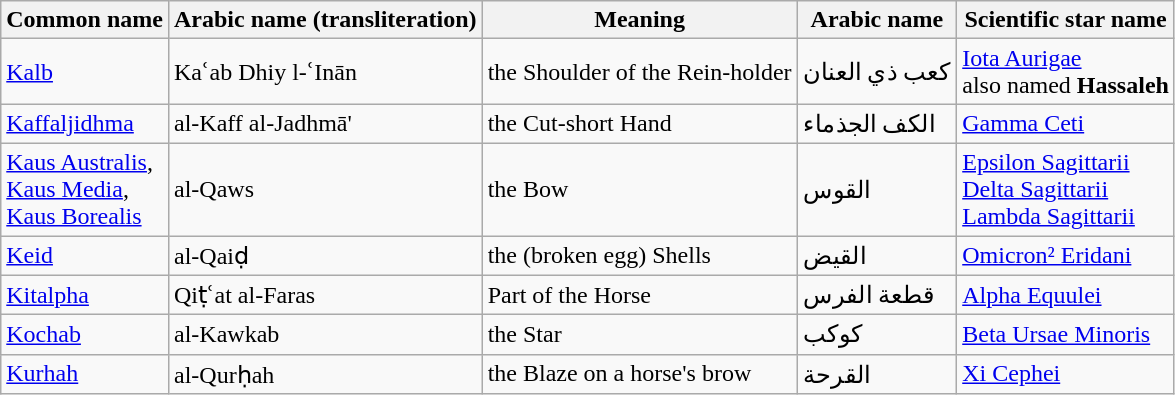<table class="wikitable">
<tr>
<th>Common name</th>
<th>Arabic name (transliteration)</th>
<th>Meaning</th>
<th>Arabic name</th>
<th>Scientific star name</th>
</tr>
<tr>
<td><a href='#'>Kalb</a></td>
<td>Kaʿab Dhiy l-ʿInān</td>
<td>the Shoulder of the Rein-holder</td>
<td>كعب ذي العنان</td>
<td><a href='#'>Iota Aurigae</a><br>also named <strong>Hassaleh</strong></td>
</tr>
<tr>
<td><a href='#'>Kaffaljidhma</a></td>
<td>al-Kaff al-Jadhmā'</td>
<td>the Cut-short Hand</td>
<td>الكف الجذماء</td>
<td><a href='#'>Gamma Ceti</a></td>
</tr>
<tr>
<td><a href='#'>Kaus Australis</a>, <br><a href='#'>Kaus Media</a>, <br><a href='#'>Kaus Borealis</a></td>
<td>al-Qaws</td>
<td>the Bow</td>
<td>القوس</td>
<td><a href='#'>Epsilon Sagittarii</a><br><a href='#'>Delta Sagittarii</a><br><a href='#'>Lambda Sagittarii</a></td>
</tr>
<tr>
<td><a href='#'>Keid</a></td>
<td>al-Qaiḍ</td>
<td>the (broken egg) Shells</td>
<td>القيض</td>
<td><a href='#'>Omicron² Eridani</a></td>
</tr>
<tr>
<td><a href='#'>Kitalpha</a></td>
<td>Qiṭʿat al-Faras</td>
<td>Part of the Horse</td>
<td>قطعة الفرس</td>
<td><a href='#'>Alpha Equulei</a></td>
</tr>
<tr>
<td><a href='#'>Kochab</a></td>
<td>al-Kawkab</td>
<td>the Star</td>
<td>كوكب</td>
<td><a href='#'>Beta Ursae Minoris</a></td>
</tr>
<tr>
<td><a href='#'>Kurhah</a></td>
<td>al-Qurḥah</td>
<td>the Blaze on a horse's brow</td>
<td>القرحة</td>
<td><a href='#'>Xi Cephei</a></td>
</tr>
</table>
